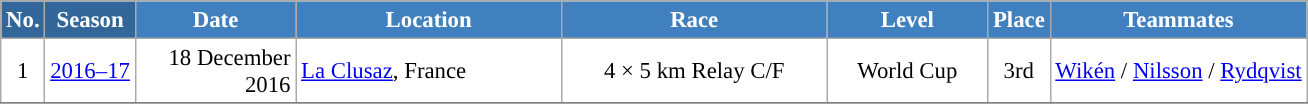<table class="wikitable sortable" style="font-size:95%; text-align:center; border:grey solid 1px; border-collapse:collapse; background:#ffffff;">
<tr style="background:#efefef;">
<th style="background-color:#369; color:white;">No.</th>
<th style="background-color:#369; color:white;">Season</th>
<th style="background-color:#4180be; color:white; width:100px;">Date</th>
<th style="background-color:#4180be; color:white; width:170px;">Location</th>
<th style="background-color:#4180be; color:white; width:170px;">Race</th>
<th style="background-color:#4180be; color:white; width:100px;">Level</th>
<th style="background-color:#4180be; color:white;">Place</th>
<th style="background-color:#4180be; color:white;">Teammates</th>
</tr>
<tr>
<td align=center>1</td>
<td rowspan=1 align=center><a href='#'>2016–17</a></td>
<td align=right>18 December 2016</td>
<td align=left> <a href='#'>La Clusaz</a>, France</td>
<td>4 × 5 km Relay C/F</td>
<td>World Cup</td>
<td>3rd</td>
<td><a href='#'>Wikén</a> / <a href='#'>Nilsson</a> / <a href='#'>Rydqvist</a></td>
</tr>
<tr>
</tr>
</table>
